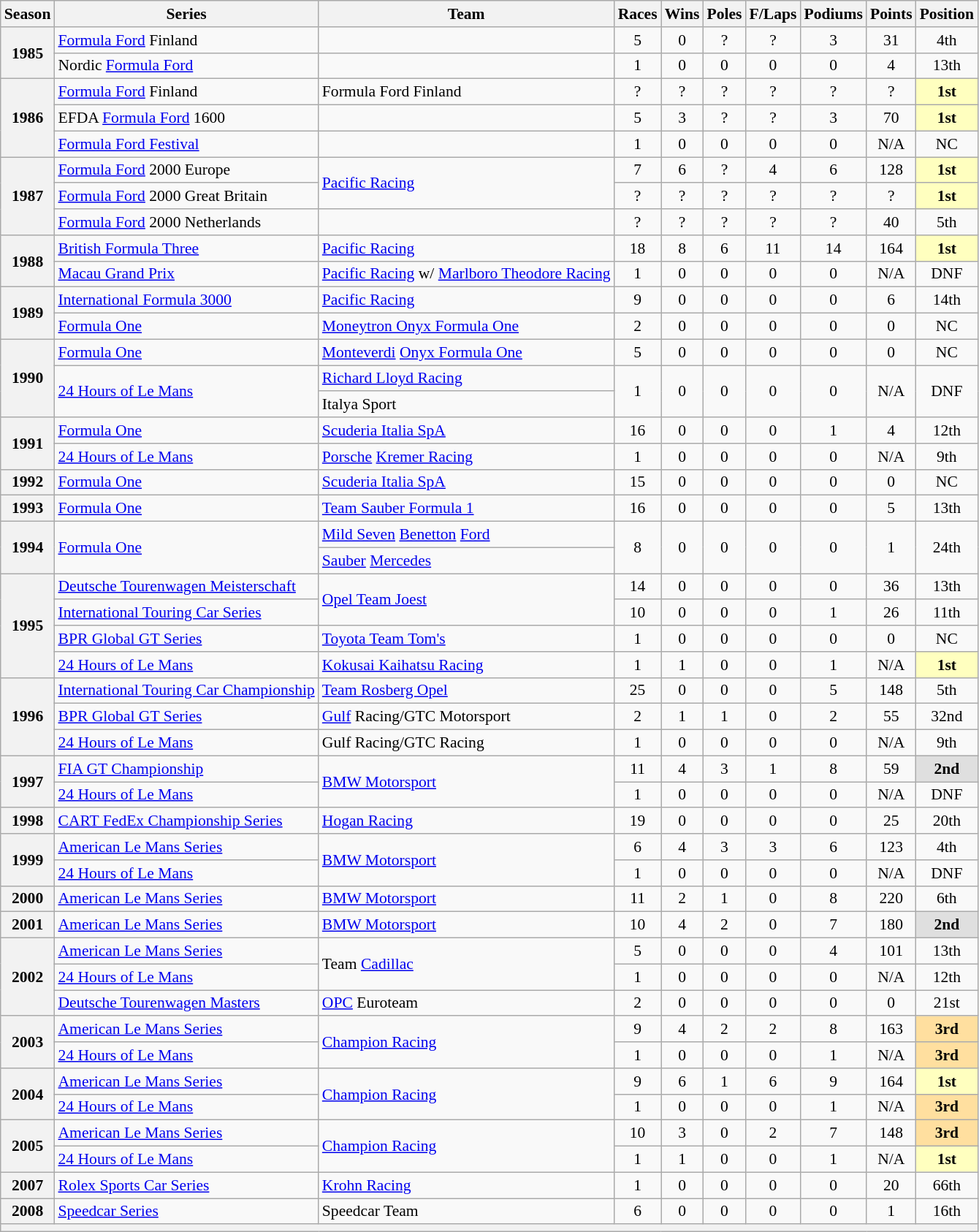<table class="wikitable" style="font-size: 90%; text-align:center">
<tr>
<th>Season</th>
<th>Series</th>
<th>Team</th>
<th>Races</th>
<th>Wins</th>
<th>Poles</th>
<th>F/Laps</th>
<th>Podiums</th>
<th>Points</th>
<th>Position</th>
</tr>
<tr>
<th rowspan=2>1985</th>
<td align=left><a href='#'>Formula Ford</a> Finland</td>
<td align=left></td>
<td>5</td>
<td>0</td>
<td>?</td>
<td>?</td>
<td>3</td>
<td>31</td>
<td>4th</td>
</tr>
<tr>
<td align=left>Nordic <a href='#'>Formula Ford</a></td>
<td align=left></td>
<td>1</td>
<td>0</td>
<td>0</td>
<td>0</td>
<td>0</td>
<td>4</td>
<td>13th</td>
</tr>
<tr>
<th rowspan=3>1986</th>
<td align=left><a href='#'>Formula Ford</a> Finland</td>
<td align=left>Formula Ford Finland</td>
<td>?</td>
<td>?</td>
<td>?</td>
<td>?</td>
<td>?</td>
<td>?</td>
<td style="background:#FFFFBF"><strong>1st</strong></td>
</tr>
<tr>
<td align=left>EFDA <a href='#'>Formula Ford</a> 1600</td>
<td align=left></td>
<td>5</td>
<td>3</td>
<td>?</td>
<td>?</td>
<td>3</td>
<td>70</td>
<td style="background:#FFFFBF"><strong>1st</strong></td>
</tr>
<tr>
<td align=left><a href='#'>Formula Ford Festival</a></td>
<td align=left></td>
<td>1</td>
<td>0</td>
<td>0</td>
<td>0</td>
<td>0</td>
<td>N/A</td>
<td>NC</td>
</tr>
<tr>
<th rowspan=3>1987</th>
<td align=left><a href='#'>Formula Ford</a> 2000 Europe</td>
<td rowspan="2" style="text-align:left"><a href='#'>Pacific Racing</a></td>
<td>7</td>
<td>6</td>
<td>?</td>
<td>4</td>
<td>6</td>
<td>128</td>
<td style="background:#FFFFBF"><strong>1st</strong></td>
</tr>
<tr>
<td align=left><a href='#'>Formula Ford</a> 2000 Great Britain</td>
<td>?</td>
<td>?</td>
<td>?</td>
<td>?</td>
<td>?</td>
<td>?</td>
<td style="background:#FFFFBF"><strong>1st</strong></td>
</tr>
<tr>
<td align=left><a href='#'>Formula Ford</a> 2000 Netherlands</td>
<td align=left></td>
<td>?</td>
<td>?</td>
<td>?</td>
<td>?</td>
<td>?</td>
<td>40</td>
<td>5th</td>
</tr>
<tr>
<th rowspan=2>1988</th>
<td align=left><a href='#'>British Formula Three</a></td>
<td align=left><a href='#'>Pacific Racing</a></td>
<td>18</td>
<td>8</td>
<td>6</td>
<td>11</td>
<td>14</td>
<td>164</td>
<td style="background:#FFFFBF"><strong>1st</strong></td>
</tr>
<tr>
<td align=left><a href='#'>Macau Grand Prix</a></td>
<td align=left nowrap><a href='#'>Pacific Racing</a> w/ <a href='#'>Marlboro Theodore Racing</a></td>
<td>1</td>
<td>0</td>
<td>0</td>
<td>0</td>
<td>0</td>
<td>N/A</td>
<td>DNF</td>
</tr>
<tr>
<th rowspan=2>1989</th>
<td align=left><a href='#'>International Formula 3000</a></td>
<td align=left><a href='#'>Pacific Racing</a></td>
<td>9</td>
<td>0</td>
<td>0</td>
<td>0</td>
<td>0</td>
<td>6</td>
<td>14th</td>
</tr>
<tr>
<td align=left><a href='#'>Formula One</a></td>
<td align=left><a href='#'>Moneytron Onyx Formula One</a></td>
<td>2</td>
<td>0</td>
<td>0</td>
<td>0</td>
<td>0</td>
<td>0</td>
<td>NC</td>
</tr>
<tr>
<th rowspan=3>1990</th>
<td align=left><a href='#'>Formula One</a></td>
<td align=left><a href='#'>Monteverdi</a> <a href='#'>Onyx Formula One</a></td>
<td>5</td>
<td>0</td>
<td>0</td>
<td>0</td>
<td>0</td>
<td>0</td>
<td>NC</td>
</tr>
<tr>
<td rowspan="2" style="text-align:left"><a href='#'>24 Hours of Le Mans</a></td>
<td align=left><a href='#'>Richard Lloyd Racing</a></td>
<td rowspan=2>1</td>
<td rowspan=2>0</td>
<td rowspan=2>0</td>
<td rowspan=2>0</td>
<td rowspan=2>0</td>
<td rowspan=2>N/A</td>
<td rowspan=2>DNF</td>
</tr>
<tr>
<td align=left>Italya Sport</td>
</tr>
<tr>
<th rowspan=2>1991</th>
<td align=left><a href='#'>Formula One</a></td>
<td align=left><a href='#'>Scuderia Italia SpA</a></td>
<td>16</td>
<td>0</td>
<td>0</td>
<td>0</td>
<td>1</td>
<td>4</td>
<td>12th</td>
</tr>
<tr>
<td align=left><a href='#'>24 Hours of Le Mans</a></td>
<td align=left><a href='#'>Porsche</a> <a href='#'>Kremer Racing</a></td>
<td>1</td>
<td>0</td>
<td>0</td>
<td>0</td>
<td>0</td>
<td>N/A</td>
<td>9th</td>
</tr>
<tr>
<th>1992</th>
<td align=left><a href='#'>Formula One</a></td>
<td align=left><a href='#'>Scuderia Italia SpA</a></td>
<td>15</td>
<td>0</td>
<td>0</td>
<td>0</td>
<td>0</td>
<td>0</td>
<td>NC</td>
</tr>
<tr>
<th>1993</th>
<td align=left><a href='#'>Formula One</a></td>
<td align=left><a href='#'>Team Sauber Formula 1</a></td>
<td>16</td>
<td>0</td>
<td>0</td>
<td>0</td>
<td>0</td>
<td>5</td>
<td>13th</td>
</tr>
<tr>
<th rowspan=2>1994</th>
<td rowspan="2" style="text-align:left"><a href='#'>Formula One</a></td>
<td align=left><a href='#'>Mild Seven</a> <a href='#'>Benetton</a> <a href='#'>Ford</a></td>
<td rowspan=2>8</td>
<td rowspan=2>0</td>
<td rowspan=2>0</td>
<td rowspan=2>0</td>
<td rowspan=2>0</td>
<td rowspan=2>1</td>
<td rowspan=2>24th</td>
</tr>
<tr>
<td align=left><a href='#'>Sauber</a> <a href='#'>Mercedes</a></td>
</tr>
<tr>
<th rowspan=4>1995</th>
<td align=left><a href='#'>Deutsche Tourenwagen Meisterschaft</a></td>
<td rowspan="2" style="text-align:left"><a href='#'>Opel Team Joest</a></td>
<td>14</td>
<td>0</td>
<td>0</td>
<td>0</td>
<td>0</td>
<td>36</td>
<td>13th</td>
</tr>
<tr>
<td align=left><a href='#'>International Touring Car Series</a></td>
<td>10</td>
<td>0</td>
<td>0</td>
<td>0</td>
<td>1</td>
<td>26</td>
<td>11th</td>
</tr>
<tr>
<td align=left><a href='#'>BPR Global GT Series</a></td>
<td align=left><a href='#'>Toyota Team Tom's</a></td>
<td>1</td>
<td>0</td>
<td>0</td>
<td>0</td>
<td>0</td>
<td>0</td>
<td>NC</td>
</tr>
<tr>
<td align=left><a href='#'>24 Hours of Le Mans</a></td>
<td align=left><a href='#'>Kokusai Kaihatsu Racing</a></td>
<td>1</td>
<td>1</td>
<td>0</td>
<td>0</td>
<td>1</td>
<td>N/A</td>
<td style="background:#FFFFBF"><strong>1st</strong></td>
</tr>
<tr>
<th rowspan=3>1996</th>
<td align=left nowrap><a href='#'>International Touring Car Championship</a></td>
<td align=left><a href='#'>Team Rosberg Opel</a></td>
<td>25</td>
<td>0</td>
<td>0</td>
<td>0</td>
<td>5</td>
<td>148</td>
<td>5th</td>
</tr>
<tr>
<td align=left><a href='#'>BPR Global GT Series</a></td>
<td align=left><a href='#'>Gulf</a> Racing/GTC Motorsport</td>
<td>2</td>
<td>1</td>
<td>1</td>
<td>0</td>
<td>2</td>
<td>55</td>
<td>32nd</td>
</tr>
<tr>
<td align=left><a href='#'>24 Hours of Le Mans</a></td>
<td align=left>Gulf Racing/GTC Racing</td>
<td>1</td>
<td>0</td>
<td>0</td>
<td>0</td>
<td>0</td>
<td>N/A</td>
<td>9th</td>
</tr>
<tr>
<th rowspan=2>1997</th>
<td align=left><a href='#'>FIA GT Championship</a></td>
<td rowspan="2" style="text-align:left"><a href='#'>BMW Motorsport</a></td>
<td>11</td>
<td>4</td>
<td>3</td>
<td>1</td>
<td>8</td>
<td>59</td>
<td style="background:#DFDFDF"><strong>2nd</strong></td>
</tr>
<tr>
<td align=left><a href='#'>24 Hours of Le Mans</a></td>
<td>1</td>
<td>0</td>
<td>0</td>
<td>0</td>
<td>0</td>
<td>N/A</td>
<td>DNF</td>
</tr>
<tr>
<th>1998</th>
<td align=left><a href='#'>CART FedEx Championship Series</a></td>
<td align=left><a href='#'>Hogan Racing</a></td>
<td>19</td>
<td>0</td>
<td>0</td>
<td>0</td>
<td>0</td>
<td>25</td>
<td>20th</td>
</tr>
<tr>
<th rowspan=2>1999</th>
<td align=left><a href='#'>American Le Mans Series</a></td>
<td rowspan="2" style="text-align:left"><a href='#'>BMW Motorsport</a></td>
<td>6</td>
<td>4</td>
<td>3</td>
<td>3</td>
<td>6</td>
<td>123</td>
<td>4th</td>
</tr>
<tr>
<td align=left><a href='#'>24 Hours of Le Mans</a></td>
<td>1</td>
<td>0</td>
<td>0</td>
<td>0</td>
<td>0</td>
<td>N/A</td>
<td>DNF</td>
</tr>
<tr>
<th>2000</th>
<td align=left><a href='#'>American Le Mans Series</a></td>
<td align=left><a href='#'>BMW Motorsport</a></td>
<td>11</td>
<td>2</td>
<td>1</td>
<td>0</td>
<td>8</td>
<td>220</td>
<td>6th</td>
</tr>
<tr>
<th>2001</th>
<td align=left><a href='#'>American Le Mans Series</a></td>
<td align=left><a href='#'>BMW Motorsport</a></td>
<td>10</td>
<td>4</td>
<td>2</td>
<td>0</td>
<td>7</td>
<td>180</td>
<td style="background:#DFDFDF"><strong>2nd</strong></td>
</tr>
<tr>
<th rowspan=3>2002</th>
<td align=left><a href='#'>American Le Mans Series</a></td>
<td rowspan="2" style="text-align:left">Team <a href='#'>Cadillac</a></td>
<td>5</td>
<td>0</td>
<td>0</td>
<td>0</td>
<td>4</td>
<td>101</td>
<td>13th</td>
</tr>
<tr>
<td align=left><a href='#'>24 Hours of Le Mans</a></td>
<td>1</td>
<td>0</td>
<td>0</td>
<td>0</td>
<td>0</td>
<td>N/A</td>
<td>12th</td>
</tr>
<tr>
<td align=left><a href='#'>Deutsche Tourenwagen Masters</a></td>
<td align=left><a href='#'>OPC</a> Euroteam</td>
<td>2</td>
<td>0</td>
<td>0</td>
<td>0</td>
<td>0</td>
<td>0</td>
<td>21st</td>
</tr>
<tr>
<th rowspan=2>2003</th>
<td align=left><a href='#'>American Le Mans Series</a></td>
<td rowspan="2" style="text-align:left"><a href='#'>Champion Racing</a></td>
<td>9</td>
<td>4</td>
<td>2</td>
<td>2</td>
<td>8</td>
<td>163</td>
<td style="background:#FFDF9F"><strong>3rd</strong></td>
</tr>
<tr>
<td align=left><a href='#'>24 Hours of Le Mans</a></td>
<td>1</td>
<td>0</td>
<td>0</td>
<td>0</td>
<td>1</td>
<td>N/A</td>
<td style="background:#FFDF9F"><strong>3rd</strong></td>
</tr>
<tr>
<th rowspan=2>2004</th>
<td align=left><a href='#'>American Le Mans Series</a></td>
<td rowspan="2" style="text-align:left"><a href='#'>Champion Racing</a></td>
<td>9</td>
<td>6</td>
<td>1</td>
<td>6</td>
<td>9</td>
<td>164</td>
<td style="background:#FFFFBF"><strong>1st</strong></td>
</tr>
<tr>
<td align=left><a href='#'>24 Hours of Le Mans</a></td>
<td>1</td>
<td>0</td>
<td>0</td>
<td>0</td>
<td>1</td>
<td>N/A</td>
<td style="background:#FFDF9F"><strong>3rd</strong></td>
</tr>
<tr>
<th rowspan=2>2005</th>
<td align=left><a href='#'>American Le Mans Series</a></td>
<td rowspan="2" style="text-align:left"><a href='#'>Champion Racing</a></td>
<td>10</td>
<td>3</td>
<td>0</td>
<td>2</td>
<td>7</td>
<td>148</td>
<td style="background:#FFDF9F"><strong>3rd</strong></td>
</tr>
<tr>
<td align=left><a href='#'>24 Hours of Le Mans</a></td>
<td>1</td>
<td>1</td>
<td>0</td>
<td>0</td>
<td>1</td>
<td>N/A</td>
<td style="background:#FFFFBF"><strong>1st</strong></td>
</tr>
<tr>
<th>2007</th>
<td align=left><a href='#'>Rolex Sports Car Series</a></td>
<td align=left><a href='#'>Krohn Racing</a></td>
<td>1</td>
<td>0</td>
<td>0</td>
<td>0</td>
<td>0</td>
<td>20</td>
<td>66th</td>
</tr>
<tr>
<th>2008</th>
<td align=left><a href='#'>Speedcar Series</a></td>
<td align=left>Speedcar Team</td>
<td>6</td>
<td>0</td>
<td>0</td>
<td>0</td>
<td>0</td>
<td>1</td>
<td>16th</td>
</tr>
<tr>
<th colspan="10"></th>
</tr>
</table>
